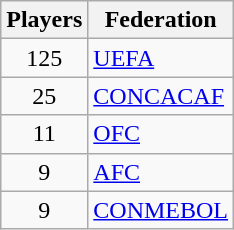<table class="wikitable">
<tr>
<th>Players</th>
<th>Federation</th>
</tr>
<tr>
<td align="center">125</td>
<td><a href='#'>UEFA</a></td>
</tr>
<tr>
<td align="center">25</td>
<td><a href='#'>CONCACAF</a></td>
</tr>
<tr>
<td align="center">11</td>
<td><a href='#'>OFC</a></td>
</tr>
<tr>
<td align="center">9</td>
<td><a href='#'>AFC</a></td>
</tr>
<tr>
<td align="center">9</td>
<td><a href='#'>CONMEBOL</a></td>
</tr>
</table>
